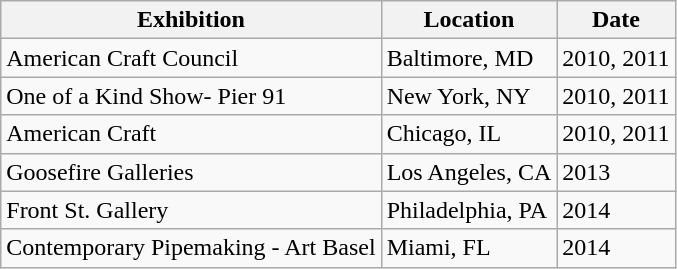<table class="wikitable">
<tr>
<th>Exhibition</th>
<th>Location</th>
<th>Date</th>
</tr>
<tr>
<td>American Craft Council</td>
<td>Baltimore, MD</td>
<td>2010, 2011</td>
</tr>
<tr>
<td>One of a Kind Show- Pier 91</td>
<td>New York, NY</td>
<td>2010, 2011</td>
</tr>
<tr>
<td>American Craft</td>
<td>Chicago, IL</td>
<td>2010, 2011</td>
</tr>
<tr>
<td>Goosefire Galleries</td>
<td>Los Angeles, CA</td>
<td>2013</td>
</tr>
<tr>
<td>Front St. Gallery</td>
<td>Philadelphia, PA</td>
<td>2014</td>
</tr>
<tr>
<td>Contemporary Pipemaking - Art Basel</td>
<td>Miami, FL</td>
<td>2014</td>
</tr>
</table>
